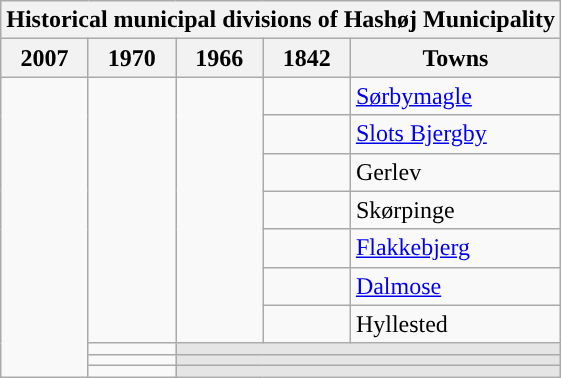<table class="wikitable" style="margin-left:1em;" style="text-align: center">
<tr>
<th colspan="99">Historical municipal divisions of Hashøj Municipality</th>
</tr>
<tr>
<th>2007</th>
<th>1970</th>
<th>1966</th>
<th>1842</th>
<th>Towns</th>
</tr>
<tr>
<td rowspan="99"></td>
<td rowspan="7"></td>
<td rowspan="7"></td>
<td colspan="1"></td>
<td><a href='#'>Sørbymagle</a></td>
</tr>
<tr>
<td colspan="1"></td>
<td><a href='#'>Slots Bjergby</a></td>
</tr>
<tr>
<td colspan="1"></td>
<td>Gerlev</td>
</tr>
<tr>
<td colspan="1"></td>
<td>Skørpinge</td>
</tr>
<tr>
<td colspan="1"></td>
<td><a href='#'>Flakkebjerg</a></td>
</tr>
<tr>
<td colspan="1"></td>
<td><a href='#'>Dalmose</a></td>
</tr>
<tr>
<td colspan="1"></td>
<td>Hyllested</td>
</tr>
<tr>
<td></td>
<td colspan="7" style="background:#E5E5E5;"></td>
</tr>
<tr>
<td></td>
<td colspan="7" style="background:#E5E5E5;"></td>
</tr>
<tr>
<td></td>
<td colspan="7" style="background:#E5E5E5;"></td>
</tr>
</table>
